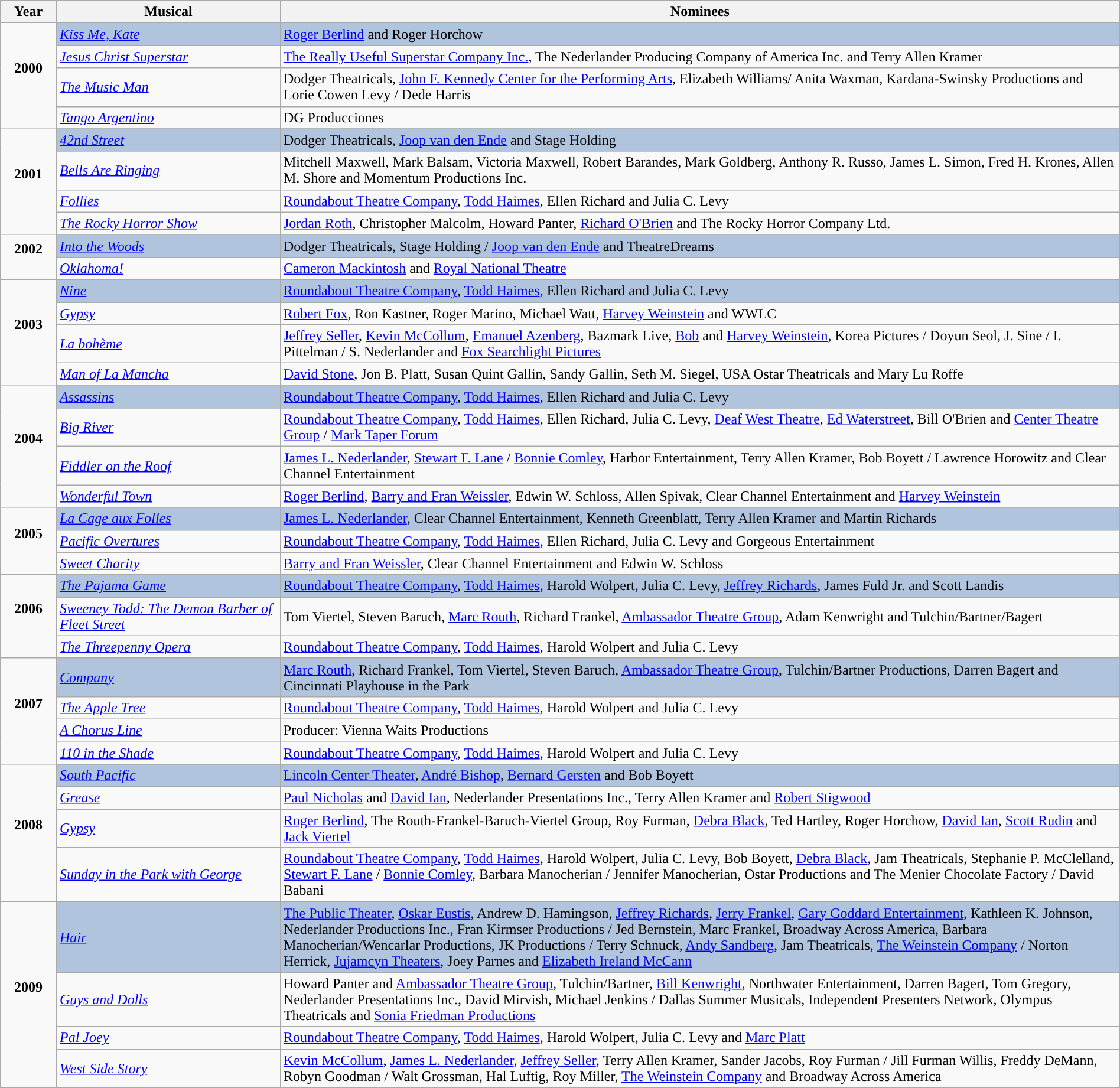<table class="wikitable" style="width:100%;">
<tr style="background:#bebebe;">
<th style="width:5%;">Year</th>
<th style="width:20%;">Musical</th>
<th style="width:75%;">Nominees</th>
</tr>
<tr>
<td rowspan="5" align="center"><strong>2000</strong><br><br></td>
</tr>
<tr style="background:#B0C4DE">
<td><em><a href='#'>Kiss Me, Kate</a></em></td>
<td><a href='#'>Roger Berlind</a> and Roger Horchow</td>
</tr>
<tr>
<td><em><a href='#'>Jesus Christ Superstar</a></em></td>
<td><a href='#'>The Really Useful Superstar Company Inc.</a>, The Nederlander Producing Company of America Inc. and Terry Allen Kramer</td>
</tr>
<tr>
<td><em><a href='#'>The Music Man</a></em></td>
<td>Dodger Theatricals, <a href='#'>John F. Kennedy Center for the Performing Arts</a>, Elizabeth Williams/ Anita Waxman, Kardana-Swinsky Productions and Lorie Cowen Levy / Dede Harris</td>
</tr>
<tr>
<td><em><a href='#'>Tango Argentino</a></em></td>
<td>DG Producciones</td>
</tr>
<tr>
<td rowspan="5" align="center"><strong>2001</strong><br><br></td>
</tr>
<tr style="background:#B0C4DE">
<td><em><a href='#'>42nd Street</a></em></td>
<td>Dodger Theatricals, <a href='#'>Joop van den Ende</a> and Stage Holding</td>
</tr>
<tr>
<td><em><a href='#'>Bells Are Ringing</a></em></td>
<td>Mitchell Maxwell, Mark Balsam, Victoria Maxwell, Robert Barandes, Mark Goldberg, Anthony R. Russo, James L. Simon, Fred H. Krones, Allen M. Shore and Momentum Productions Inc.</td>
</tr>
<tr>
<td><em><a href='#'>Follies</a></em></td>
<td><a href='#'>Roundabout Theatre Company</a>, <a href='#'>Todd Haimes</a>, Ellen Richard and Julia C. Levy</td>
</tr>
<tr>
<td><em><a href='#'>The Rocky Horror Show</a></em></td>
<td><a href='#'>Jordan Roth</a>, Christopher Malcolm, Howard Panter, <a href='#'>Richard O'Brien</a> and The Rocky Horror Company Ltd.</td>
</tr>
<tr>
<td rowspan="3" align="center"><strong>2002</strong><br><br></td>
</tr>
<tr style="background:#B0C4DE">
<td><em><a href='#'>Into the Woods</a></em></td>
<td>Dodger Theatricals, Stage Holding / <a href='#'>Joop van den Ende</a> and TheatreDreams</td>
</tr>
<tr>
<td><em><a href='#'>Oklahoma!</a></em></td>
<td><a href='#'>Cameron Mackintosh</a> and <a href='#'>Royal National Theatre</a></td>
</tr>
<tr>
<td rowspan="5" align="center"><strong>2003</strong><br><br></td>
</tr>
<tr style="background:#B0C4DE">
<td><em><a href='#'>Nine</a></em></td>
<td><a href='#'>Roundabout Theatre Company</a>, <a href='#'>Todd Haimes</a>, Ellen Richard and Julia C. Levy</td>
</tr>
<tr>
<td><em><a href='#'>Gypsy</a></em></td>
<td><a href='#'>Robert Fox</a>, Ron Kastner, Roger Marino, Michael Watt, <a href='#'>Harvey Weinstein</a> and WWLC</td>
</tr>
<tr>
<td><em><a href='#'>La bohème</a></em></td>
<td><a href='#'>Jeffrey Seller</a>, <a href='#'>Kevin McCollum</a>, <a href='#'>Emanuel Azenberg</a>, Bazmark Live, <a href='#'>Bob</a> and <a href='#'>Harvey Weinstein</a>, Korea Pictures / Doyun Seol, J. Sine / I. Pittelman / S. Nederlander and <a href='#'>Fox Searchlight Pictures</a></td>
</tr>
<tr>
<td><em><a href='#'>Man of La Mancha</a></em></td>
<td><a href='#'>David Stone</a>, Jon B. Platt, Susan Quint Gallin, Sandy Gallin, Seth M. Siegel, USA Ostar Theatricals and Mary Lu Roffe</td>
</tr>
<tr>
<td rowspan="5" align="center"><strong>2004</strong><br><br></td>
</tr>
<tr style="background:#B0C4DE">
<td><em><a href='#'>Assassins</a></em></td>
<td><a href='#'>Roundabout Theatre Company</a>, <a href='#'>Todd Haimes</a>, Ellen Richard and Julia C. Levy</td>
</tr>
<tr>
<td><em><a href='#'>Big River</a></em></td>
<td><a href='#'>Roundabout Theatre Company</a>, <a href='#'>Todd Haimes</a>, Ellen Richard, Julia C. Levy, <a href='#'>Deaf West Theatre</a>, <a href='#'>Ed Waterstreet</a>, Bill O'Brien and <a href='#'>Center Theatre Group</a> / <a href='#'>Mark Taper Forum</a></td>
</tr>
<tr>
<td><em><a href='#'>Fiddler on the Roof</a></em></td>
<td><a href='#'>James L. Nederlander</a>, <a href='#'>Stewart F. Lane</a> / <a href='#'>Bonnie Comley</a>, Harbor Entertainment, Terry Allen Kramer, Bob Boyett / Lawrence Horowitz and Clear Channel Entertainment</td>
</tr>
<tr>
<td><em><a href='#'>Wonderful Town</a></em></td>
<td><a href='#'>Roger Berlind</a>, <a href='#'>Barry and Fran Weissler</a>, Edwin W. Schloss, Allen Spivak, Clear Channel Entertainment and <a href='#'>Harvey Weinstein</a></td>
</tr>
<tr>
<td rowspan="4" align="center"><strong>2005</strong><br><br></td>
</tr>
<tr style="background:#B0C4DE">
<td><em><a href='#'>La Cage aux Folles</a></em></td>
<td><a href='#'>James L. Nederlander</a>, Clear Channel Entertainment, Kenneth Greenblatt, Terry Allen Kramer and Martin Richards</td>
</tr>
<tr>
<td><em><a href='#'>Pacific Overtures</a></em></td>
<td><a href='#'>Roundabout Theatre Company</a>, <a href='#'>Todd Haimes</a>, Ellen Richard, Julia C. Levy and Gorgeous Entertainment</td>
</tr>
<tr>
<td><em><a href='#'>Sweet Charity</a></em></td>
<td><a href='#'>Barry and Fran Weissler</a>, Clear Channel Entertainment and Edwin W. Schloss</td>
</tr>
<tr>
<td rowspan="4" align="center"><strong>2006</strong><br><br></td>
</tr>
<tr style="background:#B0C4DE">
<td><em><a href='#'>The Pajama Game</a></em></td>
<td><a href='#'>Roundabout Theatre Company</a>, <a href='#'>Todd Haimes</a>, Harold Wolpert, Julia C. Levy, <a href='#'>Jeffrey Richards</a>, James Fuld Jr. and Scott Landis</td>
</tr>
<tr>
<td><em><a href='#'>Sweeney Todd: The Demon Barber of Fleet Street</a></em></td>
<td>Tom Viertel, Steven Baruch, <a href='#'>Marc Routh</a>, Richard Frankel, <a href='#'>Ambassador Theatre Group</a>, Adam Kenwright and Tulchin/Bartner/Bagert</td>
</tr>
<tr>
<td><em><a href='#'>The Threepenny Opera</a></em></td>
<td><a href='#'>Roundabout Theatre Company</a>, <a href='#'>Todd Haimes</a>, Harold Wolpert and Julia C. Levy</td>
</tr>
<tr>
<td rowspan="5" align="center"><strong>2007</strong><br><br></td>
</tr>
<tr style="background:#B0C4DE">
<td><em><a href='#'>Company</a></em></td>
<td><a href='#'>Marc Routh</a>, Richard Frankel, Tom Viertel, Steven Baruch, <a href='#'>Ambassador Theatre Group</a>, Tulchin/Bartner Productions, Darren Bagert and Cincinnati Playhouse in the Park</td>
</tr>
<tr>
<td><em><a href='#'>The Apple Tree</a></em></td>
<td><a href='#'>Roundabout Theatre Company</a>, <a href='#'>Todd Haimes</a>, Harold Wolpert and Julia C. Levy</td>
</tr>
<tr>
<td><em><a href='#'>A Chorus Line</a></em></td>
<td>Producer: Vienna Waits Productions</td>
</tr>
<tr>
<td><em><a href='#'>110 in the Shade</a></em></td>
<td><a href='#'>Roundabout Theatre Company</a>, <a href='#'>Todd Haimes</a>, Harold Wolpert and Julia C. Levy</td>
</tr>
<tr>
<td rowspan="5" align="center"><strong>2008</strong><br><br></td>
</tr>
<tr style="background:#B0C4DE">
<td><em><a href='#'>South Pacific</a></em></td>
<td><a href='#'>Lincoln Center Theater</a>, <a href='#'>André Bishop</a>, <a href='#'>Bernard Gersten</a> and Bob Boyett</td>
</tr>
<tr>
<td><em><a href='#'>Grease</a></em></td>
<td><a href='#'>Paul Nicholas</a> and <a href='#'>David Ian</a>, Nederlander Presentations Inc., Terry Allen Kramer and <a href='#'>Robert Stigwood</a></td>
</tr>
<tr>
<td><em><a href='#'>Gypsy</a></em></td>
<td><a href='#'>Roger Berlind</a>, The Routh-Frankel-Baruch-Viertel Group, Roy Furman, <a href='#'>Debra Black</a>, Ted Hartley, Roger Horchow, <a href='#'>David Ian</a>, <a href='#'>Scott Rudin</a> and <a href='#'>Jack Viertel</a></td>
</tr>
<tr>
<td><em><a href='#'>Sunday in the Park with George</a></em></td>
<td><a href='#'>Roundabout Theatre Company</a>, <a href='#'>Todd Haimes</a>, Harold Wolpert, Julia C. Levy, Bob Boyett, <a href='#'>Debra Black</a>, Jam Theatricals, Stephanie P. McClelland, <a href='#'>Stewart F. Lane</a> / <a href='#'>Bonnie Comley</a>, Barbara Manocherian / Jennifer Manocherian, Ostar Productions and The Menier Chocolate Factory / David Babani</td>
</tr>
<tr>
<td rowspan="5" align="center"><strong>2009</strong><br><br></td>
</tr>
<tr style="background:#B0C4DE">
<td><em><a href='#'>Hair</a></em></td>
<td><a href='#'>The Public Theater</a>, <a href='#'>Oskar Eustis</a>, Andrew D. Hamingson, <a href='#'>Jeffrey Richards</a>, <a href='#'>Jerry Frankel</a>, <a href='#'>Gary Goddard Entertainment</a>, Kathleen K. Johnson, Nederlander Productions Inc., Fran Kirmser Productions / Jed Bernstein, Marc Frankel, Broadway Across America, Barbara Manocherian/Wencarlar Productions, JK Productions / Terry Schnuck, <a href='#'>Andy Sandberg</a>, Jam Theatricals, <a href='#'>The Weinstein Company</a> / Norton Herrick, <a href='#'>Jujamcyn Theaters</a>, Joey Parnes and <a href='#'>Elizabeth Ireland McCann</a></td>
</tr>
<tr>
<td><em><a href='#'>Guys and Dolls</a></em></td>
<td>Howard Panter and <a href='#'>Ambassador Theatre Group</a>, Tulchin/Bartner, <a href='#'>Bill Kenwright</a>, Northwater Entertainment, Darren Bagert, Tom Gregory, Nederlander Presentations Inc., David Mirvish, Michael Jenkins / Dallas Summer Musicals, Independent Presenters Network, Olympus Theatricals and <a href='#'>Sonia Friedman Productions</a></td>
</tr>
<tr>
<td><em><a href='#'>Pal Joey</a></em></td>
<td><a href='#'>Roundabout Theatre Company</a>, <a href='#'>Todd Haimes</a>, Harold Wolpert, Julia C. Levy and <a href='#'>Marc Platt</a></td>
</tr>
<tr>
<td><em><a href='#'>West Side Story</a></em></td>
<td><a href='#'>Kevin McCollum</a>, <a href='#'>James L. Nederlander</a>, <a href='#'>Jeffrey Seller</a>, Terry Allen Kramer, Sander Jacobs, Roy Furman / Jill Furman Willis, Freddy DeMann, Robyn Goodman / Walt Grossman, Hal Luftig, Roy Miller, <a href='#'>The Weinstein Company</a> and Broadway Across America</td>
</tr>
</table>
